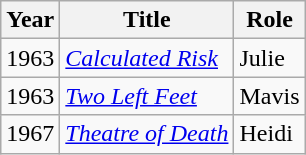<table class="wikitable">
<tr>
<th>Year</th>
<th>Title</th>
<th>Role</th>
</tr>
<tr>
<td>1963</td>
<td><em><a href='#'>Calculated Risk</a></em></td>
<td>Julie</td>
</tr>
<tr>
<td>1963</td>
<td><em><a href='#'>Two Left Feet</a></em></td>
<td>Mavis</td>
</tr>
<tr>
<td>1967</td>
<td><em><a href='#'>Theatre of Death</a></em></td>
<td>Heidi</td>
</tr>
</table>
